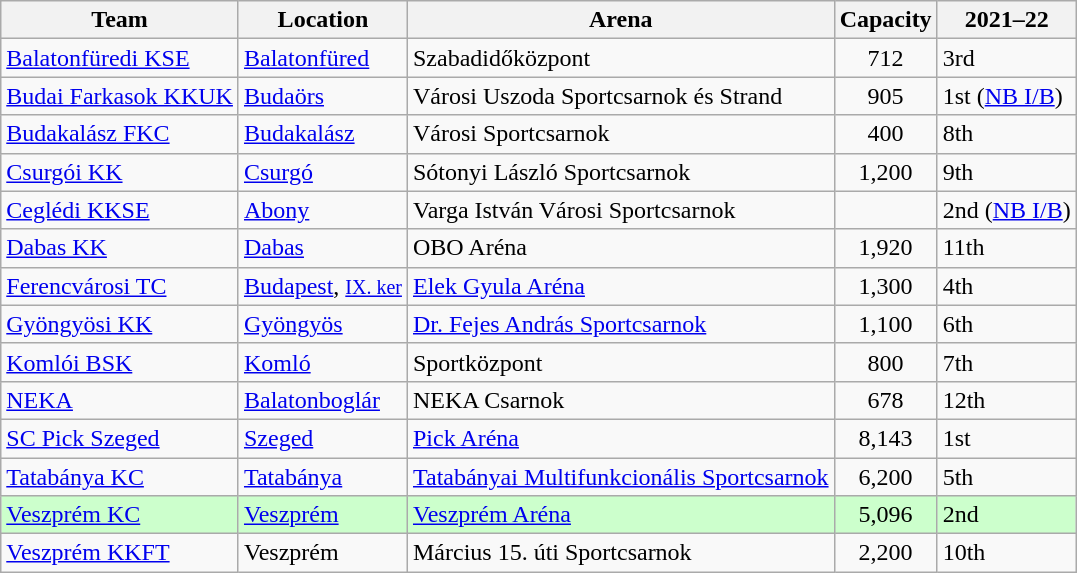<table class="wikitable sortable" style="text-align: left;">
<tr>
<th>Team</th>
<th>Location</th>
<th>Arena</th>
<th>Capacity</th>
<th data-sort-type="number">2021–22</th>
</tr>
<tr>
<td><a href='#'>Balatonfüredi KSE</a></td>
<td><a href='#'>Balatonfüred</a></td>
<td>Szabadidőközpont</td>
<td align="center">712</td>
<td>3rd</td>
</tr>
<tr>
<td><a href='#'>Budai Farkasok KKUK</a></td>
<td><a href='#'>Budaörs</a></td>
<td>Városi Uszoda Sportcsarnok és Strand</td>
<td align="center">905</td>
<td> 1st (<a href='#'>NB I/B</a>)</td>
</tr>
<tr>
<td><a href='#'>Budakalász FKC</a></td>
<td><a href='#'>Budakalász</a></td>
<td>Városi Sportcsarnok</td>
<td align="center">400</td>
<td>8th</td>
</tr>
<tr>
<td><a href='#'>Csurgói KK</a></td>
<td><a href='#'>Csurgó</a></td>
<td>Sótonyi László Sportcsarnok</td>
<td align="center">1,200</td>
<td>9th</td>
</tr>
<tr>
<td><a href='#'>Ceglédi KKSE</a></td>
<td><a href='#'>Abony</a></td>
<td>Varga István Városi Sportcsarnok</td>
<td align="center"></td>
<td> 2nd (<a href='#'>NB I/B</a>)</td>
</tr>
<tr>
<td><a href='#'>Dabas KK</a></td>
<td><a href='#'>Dabas</a></td>
<td>OBO Aréna</td>
<td align="center">1,920</td>
<td>11th</td>
</tr>
<tr>
<td><a href='#'>Ferencvárosi TC</a></td>
<td><a href='#'>Budapest</a>, <small><a href='#'>IX. ker</a></small></td>
<td><a href='#'>Elek Gyula Aréna</a></td>
<td align="center">1,300</td>
<td>4th</td>
</tr>
<tr>
<td><a href='#'>Gyöngyösi KK</a></td>
<td><a href='#'>Gyöngyös</a></td>
<td><a href='#'>Dr. Fejes András Sportcsarnok</a></td>
<td align="center">1,100</td>
<td>6th</td>
</tr>
<tr>
<td><a href='#'>Komlói BSK</a></td>
<td><a href='#'>Komló</a></td>
<td>Sportközpont</td>
<td align="center">800</td>
<td>7th</td>
</tr>
<tr>
<td><a href='#'>NEKA</a></td>
<td><a href='#'>Balatonboglár</a></td>
<td>NEKA Csarnok</td>
<td align="center">678</td>
<td>12th</td>
</tr>
<tr>
<td><a href='#'>SC Pick Szeged</a></td>
<td><a href='#'>Szeged</a></td>
<td><a href='#'>Pick Aréna</a></td>
<td align="center">8,143</td>
<td>1st</td>
</tr>
<tr>
<td><a href='#'>Tatabánya KC</a></td>
<td><a href='#'>Tatabánya</a></td>
<td><a href='#'>Tatabányai Multifunkcionális Sportcsarnok</a></td>
<td align="center">6,200</td>
<td>5th</td>
</tr>
<tr bgcolor=ccffcc>
<td><a href='#'>Veszprém KC</a></td>
<td><a href='#'>Veszprém</a></td>
<td><a href='#'>Veszprém Aréna</a></td>
<td align="center">5,096</td>
<td>2nd</td>
</tr>
<tr>
<td><a href='#'>Veszprém KKFT</a></td>
<td>Veszprém</td>
<td>Március 15. úti Sportcsarnok</td>
<td align="center">2,200</td>
<td>10th</td>
</tr>
</table>
